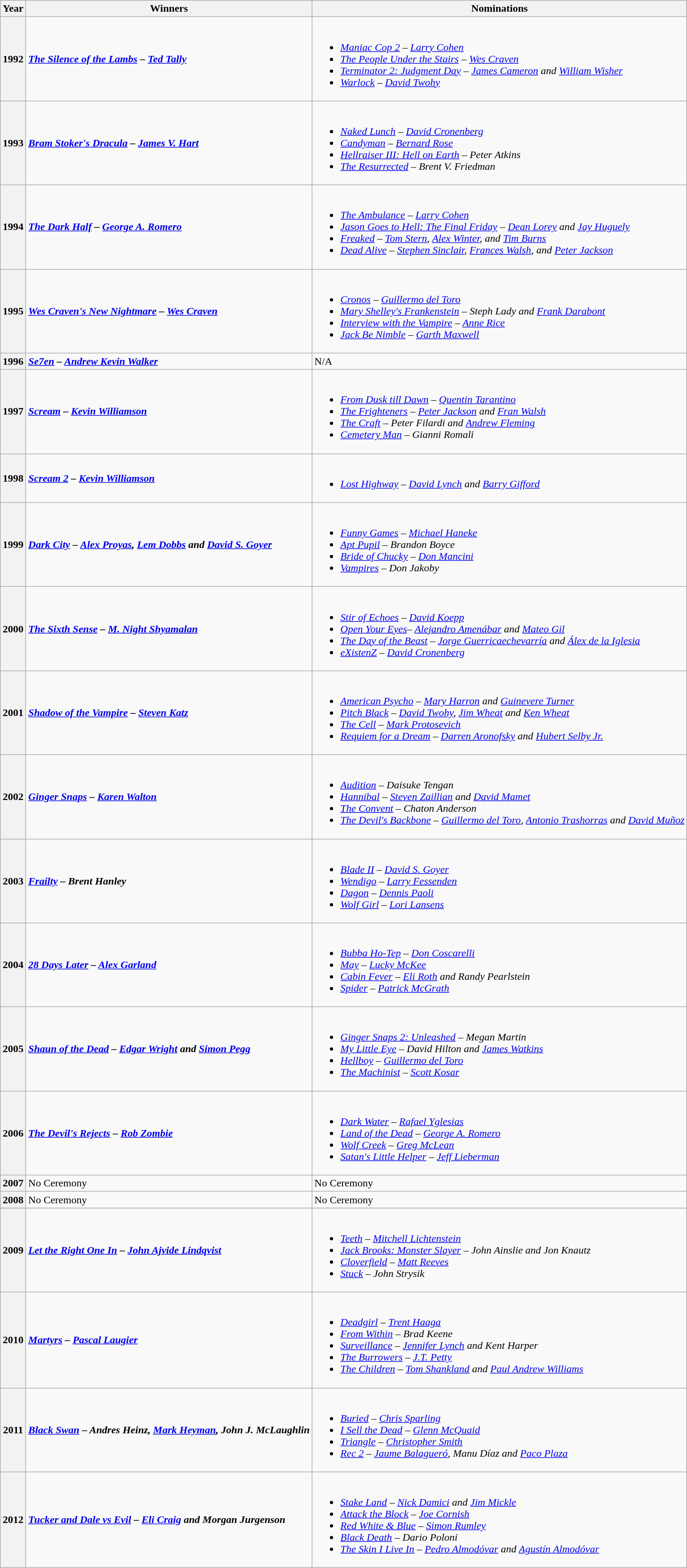<table class="wikitable">
<tr>
<th>Year</th>
<th>Winners</th>
<th>Nominations</th>
</tr>
<tr>
<th>1992</th>
<td><strong><em><a href='#'>The Silence of the Lambs</a> – <a href='#'>Ted Tally</a></em></strong></td>
<td><br><ul><li><em><a href='#'>Maniac Cop 2</a> – <a href='#'>Larry Cohen</a></em></li><li><em><a href='#'>The People Under the Stairs</a> – <a href='#'>Wes Craven</a></em></li><li><em><a href='#'>Terminator 2: Judgment Day</a> – <a href='#'>James Cameron</a> and <a href='#'>William Wisher</a></em></li><li><em><a href='#'>Warlock</a></em> – <em><a href='#'>David Twohy</a></em></li></ul></td>
</tr>
<tr>
<th>1993</th>
<td><strong><em><a href='#'>Bram Stoker's Dracula</a> – <a href='#'>James V. Hart</a></em></strong></td>
<td><br><ul><li><em><a href='#'>Naked Lunch</a> – <a href='#'>David Cronenberg</a></em></li><li><em><a href='#'>Candyman</a> – <a href='#'>Bernard Rose</a></em></li><li><em><a href='#'>Hellraiser III: Hell on Earth</a> – Peter Atkins</em></li><li><em><a href='#'>The Resurrected</a> – Brent V. Friedman</em></li></ul></td>
</tr>
<tr>
<th>1994</th>
<td><strong><em><a href='#'>The Dark Half</a> – <a href='#'>George A. Romero</a></em></strong></td>
<td><br><ul><li><em><a href='#'>The Ambulance</a> – <a href='#'>Larry Cohen</a></em></li><li><em><a href='#'>Jason Goes to Hell: The Final Friday</a> – <a href='#'>Dean Lorey</a> and <a href='#'>Jay Huguely</a></em></li><li><em><a href='#'>Freaked</a> – <a href='#'>Tom Stern</a>, <a href='#'>Alex Winter</a>, and <a href='#'>Tim Burns</a></em></li><li><em><a href='#'>Dead Alive</a> – <a href='#'>Stephen Sinclair</a>, <a href='#'>Frances Walsh</a>, and <a href='#'>Peter Jackson</a></em></li></ul></td>
</tr>
<tr>
<th>1995</th>
<td><strong><em><a href='#'>Wes Craven's New Nightmare</a> – <a href='#'>Wes Craven</a></em></strong></td>
<td><br><ul><li><em><a href='#'>Cronos</a> – <a href='#'>Guillermo del Toro</a></em></li><li><em><a href='#'>Mary Shelley's Frankenstein</a> – Steph Lady and <a href='#'>Frank Darabont</a></em></li><li><em><a href='#'>Interview with the Vampire</a> – <a href='#'>Anne Rice</a></em></li><li><em><a href='#'>Jack Be Nimble</a> – <a href='#'>Garth Maxwell</a></em></li></ul></td>
</tr>
<tr>
<th>1996</th>
<td><strong><em><a href='#'>Se7en</a> – <a href='#'>Andrew Kevin Walker</a></em></strong></td>
<td>N/A</td>
</tr>
<tr>
<th>1997</th>
<td><strong><em><a href='#'>Scream</a> – <a href='#'>Kevin Williamson</a></em></strong></td>
<td><br><ul><li><em><a href='#'>From Dusk till Dawn</a> – <a href='#'>Quentin Tarantino</a></em></li><li><em><a href='#'>The Frighteners</a> – <a href='#'>Peter Jackson</a> and <a href='#'>Fran Walsh</a></em></li><li><em><a href='#'>The Craft</a> – Peter Filardi and <a href='#'>Andrew Fleming</a></em></li><li><em><a href='#'>Cemetery Man</a> – Gianni Romali</em></li></ul></td>
</tr>
<tr>
<th>1998</th>
<td><strong><em><a href='#'>Scream 2</a> – <a href='#'>Kevin Williamson</a></em></strong></td>
<td><br><ul><li><em><a href='#'>Lost Highway</a> – <a href='#'>David Lynch</a> and <a href='#'>Barry Gifford</a></em></li></ul></td>
</tr>
<tr>
<th>1999</th>
<td><strong><em><a href='#'>Dark City</a> – <a href='#'>Alex Proyas</a>, <a href='#'>Lem Dobbs</a> and <a href='#'>David S. Goyer</a></em></strong></td>
<td><br><ul><li><em><a href='#'>Funny Games</a> – <a href='#'>Michael Haneke</a></em></li><li><em><a href='#'>Apt Pupil</a> – Brandon Boyce</em></li><li><em><a href='#'>Bride of Chucky</a> – <a href='#'>Don Mancini</a></em></li><li><em><a href='#'>Vampires</a> – Don Jakoby</em></li></ul></td>
</tr>
<tr>
<th>2000</th>
<td><strong><em><a href='#'>The Sixth Sense</a> – <a href='#'>M. Night Shyamalan</a></em></strong></td>
<td><br><ul><li><em><a href='#'>Stir of Echoes</a> – <a href='#'>David Koepp</a></em></li><li><em><a href='#'>Open Your Eyes</a>– <a href='#'>Alejandro Amenábar</a> and <a href='#'>Mateo Gil</a></em></li><li><em><a href='#'>The Day of the Beast</a> – <a href='#'>Jorge Guerricaechevarría</a> and <a href='#'>Álex de la Iglesia</a></em></li><li><em><a href='#'>eXistenZ</a></em> – <em><a href='#'>David Cronenberg</a></em></li></ul></td>
</tr>
<tr>
<th>2001</th>
<td><strong><em><a href='#'>Shadow of the Vampire</a> – <a href='#'>Steven Katz</a></em></strong></td>
<td><br><ul><li><em><a href='#'>American Psycho</a> – <a href='#'>Mary Harron</a> and <a href='#'>Guinevere Turner</a></em></li><li><em><a href='#'>Pitch Black</a> – <a href='#'>David Twohy</a>, <a href='#'>Jim Wheat</a> and <a href='#'>Ken Wheat</a></em></li><li><em><a href='#'>The Cell</a> – <a href='#'>Mark Protosevich</a></em></li><li><em><a href='#'>Requiem for a Dream</a> – <a href='#'>Darren Aronofsky</a> and <a href='#'>Hubert Selby Jr.</a></em></li></ul></td>
</tr>
<tr>
<th>2002</th>
<td><strong><em><a href='#'>Ginger Snaps</a> – <a href='#'>Karen Walton</a></em></strong></td>
<td><br><ul><li><em><a href='#'>Audition</a> – Daisuke Tengan</em></li><li><em><a href='#'>Hannibal</a> – <a href='#'>Steven Zaillian</a> and <a href='#'>David Mamet</a></em></li><li><em><a href='#'>The Convent</a> – Chaton Anderson</em></li><li><em><a href='#'>The Devil's Backbone</a></em> – <em><a href='#'>Guillermo del Toro</a>, <a href='#'>Antonio Trashorras</a> and <a href='#'>David Muñoz</a></em></li></ul></td>
</tr>
<tr>
<th>2003</th>
<td><strong><em><a href='#'>Frailty</a> – Brent Hanley</em></strong></td>
<td><br><ul><li><em><a href='#'>Blade II</a> – <a href='#'>David S. Goyer</a></em></li><li><em><a href='#'>Wendigo</a> – <a href='#'>Larry Fessenden</a></em></li><li><em><a href='#'>Dagon</a> – <a href='#'>Dennis Paoli</a></em></li><li><em><a href='#'>Wolf Girl</a></em> – <em><a href='#'>Lori Lansens</a></em></li></ul></td>
</tr>
<tr>
<th>2004</th>
<td><strong><em><a href='#'>28 Days Later</a> – <a href='#'>Alex Garland</a></em></strong></td>
<td><br><ul><li><em><a href='#'>Bubba Ho-Tep</a> – <a href='#'>Don Coscarelli</a></em></li><li><em><a href='#'>May</a> – <a href='#'>Lucky McKee</a></em></li><li><em><a href='#'>Cabin Fever</a> – <a href='#'>Eli Roth</a> and Randy Pearlstein</em></li><li><em><a href='#'>Spider</a></em> – <em><a href='#'>Patrick McGrath</a></em></li></ul></td>
</tr>
<tr>
<th>2005</th>
<td><strong><em><a href='#'>Shaun of the Dead</a> – <a href='#'>Edgar Wright</a> and <a href='#'>Simon Pegg</a></em></strong></td>
<td><br><ul><li><em><a href='#'>Ginger Snaps 2: Unleashed</a> – Megan Martin</em></li><li><em><a href='#'>My Little Eye</a> – David Hilton and <a href='#'>James Watkins</a></em></li><li><em><a href='#'>Hellboy</a> – <a href='#'>Guillermo del Toro</a></em></li><li><em><a href='#'>The Machinist</a></em> – <em><a href='#'>Scott Kosar</a></em></li></ul></td>
</tr>
<tr>
<th>2006</th>
<td><strong><em><a href='#'>The Devil's Rejects</a> – <a href='#'>Rob Zombie</a></em></strong></td>
<td><br><ul><li><em><a href='#'>Dark Water</a> – <a href='#'>Rafael Yglesias</a></em></li><li><em><a href='#'>Land of the Dead</a> – <a href='#'>George A. Romero</a></em></li><li><em><a href='#'>Wolf Creek</a> – <a href='#'>Greg McLean</a></em></li><li><em><a href='#'>Satan's Little Helper</a></em> – <em><a href='#'>Jeff Lieberman</a></em></li></ul></td>
</tr>
<tr>
<th>2007</th>
<td>No Ceremony</td>
<td>No Ceremony</td>
</tr>
<tr>
<th>2008</th>
<td>No Ceremony</td>
<td>No Ceremony</td>
</tr>
<tr>
</tr>
<tr>
<th>2009</th>
<td><strong><em><a href='#'>Let the Right One In</a> – <a href='#'>John Ajvide Lindqvist</a></em></strong></td>
<td><br><ul><li><em><a href='#'>Teeth</a> – <a href='#'>Mitchell Lichtenstein</a></em></li><li><em><a href='#'>Jack Brooks: Monster Slayer</a> – John Ainslie and Jon Knautz</em></li><li><em><a href='#'>Cloverfield</a> – <a href='#'>Matt Reeves</a></em></li><li><em><a href='#'>Stuck</a> – John Strysik</em></li></ul></td>
</tr>
<tr>
<th>2010</th>
<td><strong><em><a href='#'>Martyrs</a> – <a href='#'>Pascal Laugier</a></em></strong></td>
<td><br><ul><li><em><a href='#'>Deadgirl</a> – <a href='#'>Trent Haaga</a></em></li><li><em><a href='#'>From Within</a> – Brad Keene</em></li><li><em><a href='#'>Surveillance</a> – <a href='#'>Jennifer Lynch</a> and Kent Harper</em></li><li><em><a href='#'>The Burrowers</a></em> – <em><a href='#'>J.T. Petty</a></em></li><li><em><a href='#'>The Children</a></em> – <em><a href='#'>Tom Shankland</a> and <a href='#'>Paul Andrew Williams</a></em></li></ul></td>
</tr>
<tr>
<th>2011</th>
<td><strong><em><a href='#'>Black Swan</a> – Andres Heinz, <a href='#'>Mark Heyman</a>, John J. McLaughlin</em></strong></td>
<td><br><ul><li><em><a href='#'>Buried</a> – <a href='#'>Chris Sparling</a></em></li><li><em><a href='#'>I Sell the Dead</a> – <a href='#'>Glenn McQuaid</a></em></li><li><em><a href='#'>Triangle</a> – <a href='#'>Christopher Smith</a></em></li><li><em><a href='#'>Rec 2</a></em> – <em><a href='#'>Jaume Balagueró</a>, Manu Díaz and <a href='#'>Paco Plaza</a></em></li></ul></td>
</tr>
<tr>
<th>2012</th>
<td><strong><em><a href='#'>Tucker and Dale vs Evil</a> – <a href='#'>Eli Craig</a> and Morgan Jurgenson</em></strong></td>
<td><br><ul><li><em><a href='#'>Stake Land</a> – <a href='#'>Nick Damici</a> and <a href='#'>Jim Mickle</a></em></li><li><em><a href='#'>Attack the Block</a> – <a href='#'>Joe Cornish</a></em></li><li><em><a href='#'>Red White & Blue</a> – <a href='#'>Simon Rumley</a></em></li><li><em><a href='#'>Black Death</a></em> – <em>Dario Poloni</em></li><li><em><a href='#'>The Skin I Live In</a></em> – <em><a href='#'>Pedro Almodóvar</a> and <a href='#'>Agustín Almodóvar</a></em></li></ul></td>
</tr>
</table>
